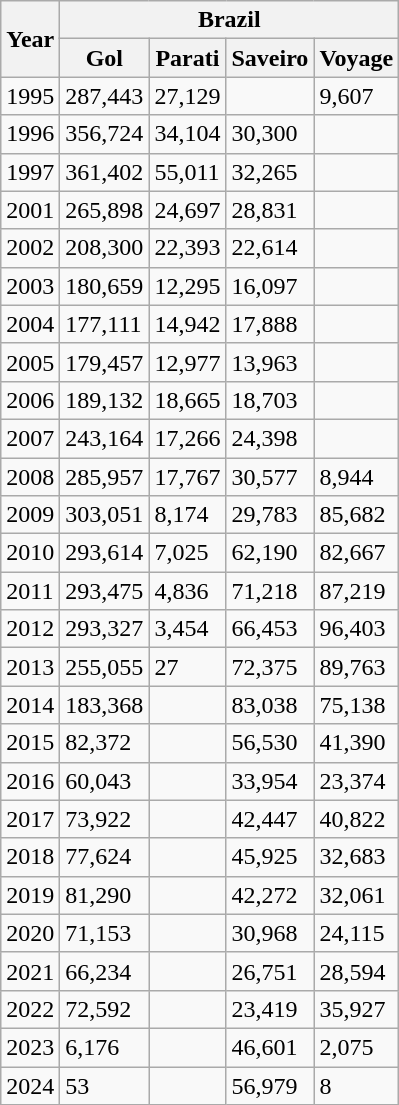<table class="wikitable">
<tr>
<th rowspan="2">Year</th>
<th colspan="4">Brazil</th>
</tr>
<tr>
<th>Gol</th>
<th>Parati</th>
<th>Saveiro</th>
<th>Voyage</th>
</tr>
<tr>
<td>1995</td>
<td>287,443</td>
<td>27,129</td>
<td></td>
<td>9,607</td>
</tr>
<tr>
<td>1996</td>
<td>356,724</td>
<td>34,104</td>
<td>30,300</td>
<td></td>
</tr>
<tr>
<td>1997</td>
<td>361,402</td>
<td>55,011</td>
<td>32,265</td>
<td></td>
</tr>
<tr>
<td>2001</td>
<td>265,898</td>
<td>24,697</td>
<td>28,831</td>
<td></td>
</tr>
<tr>
<td>2002</td>
<td>208,300</td>
<td>22,393</td>
<td>22,614</td>
<td></td>
</tr>
<tr>
<td>2003</td>
<td>180,659</td>
<td>12,295</td>
<td>16,097</td>
<td></td>
</tr>
<tr>
<td>2004</td>
<td>177,111</td>
<td>14,942</td>
<td>17,888</td>
<td></td>
</tr>
<tr>
<td>2005</td>
<td>179,457</td>
<td>12,977</td>
<td>13,963</td>
<td></td>
</tr>
<tr>
<td>2006</td>
<td>189,132</td>
<td>18,665</td>
<td>18,703</td>
<td></td>
</tr>
<tr>
<td>2007</td>
<td>243,164</td>
<td>17,266</td>
<td>24,398</td>
<td></td>
</tr>
<tr>
<td>2008</td>
<td>285,957</td>
<td>17,767</td>
<td>30,577</td>
<td>8,944</td>
</tr>
<tr>
<td>2009</td>
<td>303,051</td>
<td>8,174</td>
<td>29,783</td>
<td>85,682</td>
</tr>
<tr>
<td>2010</td>
<td>293,614</td>
<td>7,025</td>
<td>62,190</td>
<td>82,667</td>
</tr>
<tr>
<td>2011</td>
<td>293,475</td>
<td>4,836</td>
<td>71,218</td>
<td>87,219</td>
</tr>
<tr>
<td>2012</td>
<td>293,327</td>
<td>3,454</td>
<td>66,453</td>
<td>96,403</td>
</tr>
<tr>
<td>2013</td>
<td>255,055</td>
<td>27</td>
<td>72,375</td>
<td>89,763</td>
</tr>
<tr>
<td>2014</td>
<td>183,368</td>
<td></td>
<td>83,038</td>
<td>75,138</td>
</tr>
<tr>
<td>2015</td>
<td>82,372</td>
<td></td>
<td>56,530</td>
<td>41,390</td>
</tr>
<tr>
<td>2016</td>
<td>60,043</td>
<td></td>
<td>33,954</td>
<td>23,374</td>
</tr>
<tr>
<td>2017</td>
<td>73,922</td>
<td></td>
<td>42,447</td>
<td>40,822</td>
</tr>
<tr>
<td>2018</td>
<td>77,624</td>
<td></td>
<td>45,925</td>
<td>32,683</td>
</tr>
<tr>
<td>2019</td>
<td>81,290</td>
<td></td>
<td>42,272</td>
<td>32,061</td>
</tr>
<tr>
<td>2020</td>
<td>71,153</td>
<td></td>
<td>30,968</td>
<td>24,115</td>
</tr>
<tr>
<td>2021</td>
<td>66,234</td>
<td></td>
<td>26,751</td>
<td>28,594</td>
</tr>
<tr>
<td>2022</td>
<td>72,592</td>
<td></td>
<td>23,419</td>
<td>35,927</td>
</tr>
<tr>
<td>2023</td>
<td>6,176</td>
<td></td>
<td>46,601</td>
<td>2,075</td>
</tr>
<tr>
<td>2024</td>
<td>53</td>
<td></td>
<td>56,979</td>
<td>8</td>
</tr>
</table>
